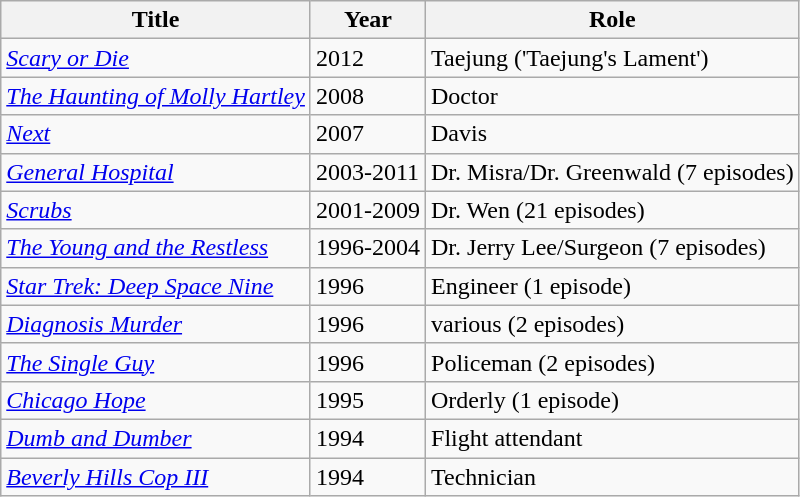<table class="wikitable">
<tr>
<th>Title</th>
<th>Year</th>
<th>Role</th>
</tr>
<tr>
<td><em><a href='#'>Scary or Die</a></em></td>
<td>2012</td>
<td>Taejung ('Taejung's Lament')</td>
</tr>
<tr>
<td><em><a href='#'>The Haunting of Molly Hartley</a></em></td>
<td>2008</td>
<td>Doctor</td>
</tr>
<tr>
<td><em><a href='#'>Next</a></em></td>
<td>2007</td>
<td>Davis</td>
</tr>
<tr>
<td><em><a href='#'>General Hospital</a></em></td>
<td>2003-2011</td>
<td>Dr. Misra/Dr. Greenwald (7 episodes)</td>
</tr>
<tr>
<td><em><a href='#'>Scrubs</a></em></td>
<td>2001-2009</td>
<td>Dr. Wen (21 episodes)</td>
</tr>
<tr>
<td><em><a href='#'>The Young and the Restless</a></em></td>
<td>1996-2004</td>
<td>Dr. Jerry Lee/Surgeon (7 episodes)</td>
</tr>
<tr>
<td><em><a href='#'>Star Trek: Deep Space Nine</a></em></td>
<td>1996</td>
<td>Engineer (1 episode)</td>
</tr>
<tr>
<td><em><a href='#'>Diagnosis Murder</a></em></td>
<td>1996</td>
<td>various (2 episodes)</td>
</tr>
<tr>
<td><em><a href='#'>The Single Guy</a></em></td>
<td>1996</td>
<td>Policeman (2 episodes)</td>
</tr>
<tr>
<td><em><a href='#'>Chicago Hope</a></em></td>
<td>1995</td>
<td>Orderly (1 episode)</td>
</tr>
<tr>
<td><em><a href='#'>Dumb and Dumber</a></em></td>
<td>1994</td>
<td>Flight attendant</td>
</tr>
<tr>
<td><em><a href='#'>Beverly Hills Cop III</a></em></td>
<td>1994</td>
<td>Technician</td>
</tr>
</table>
